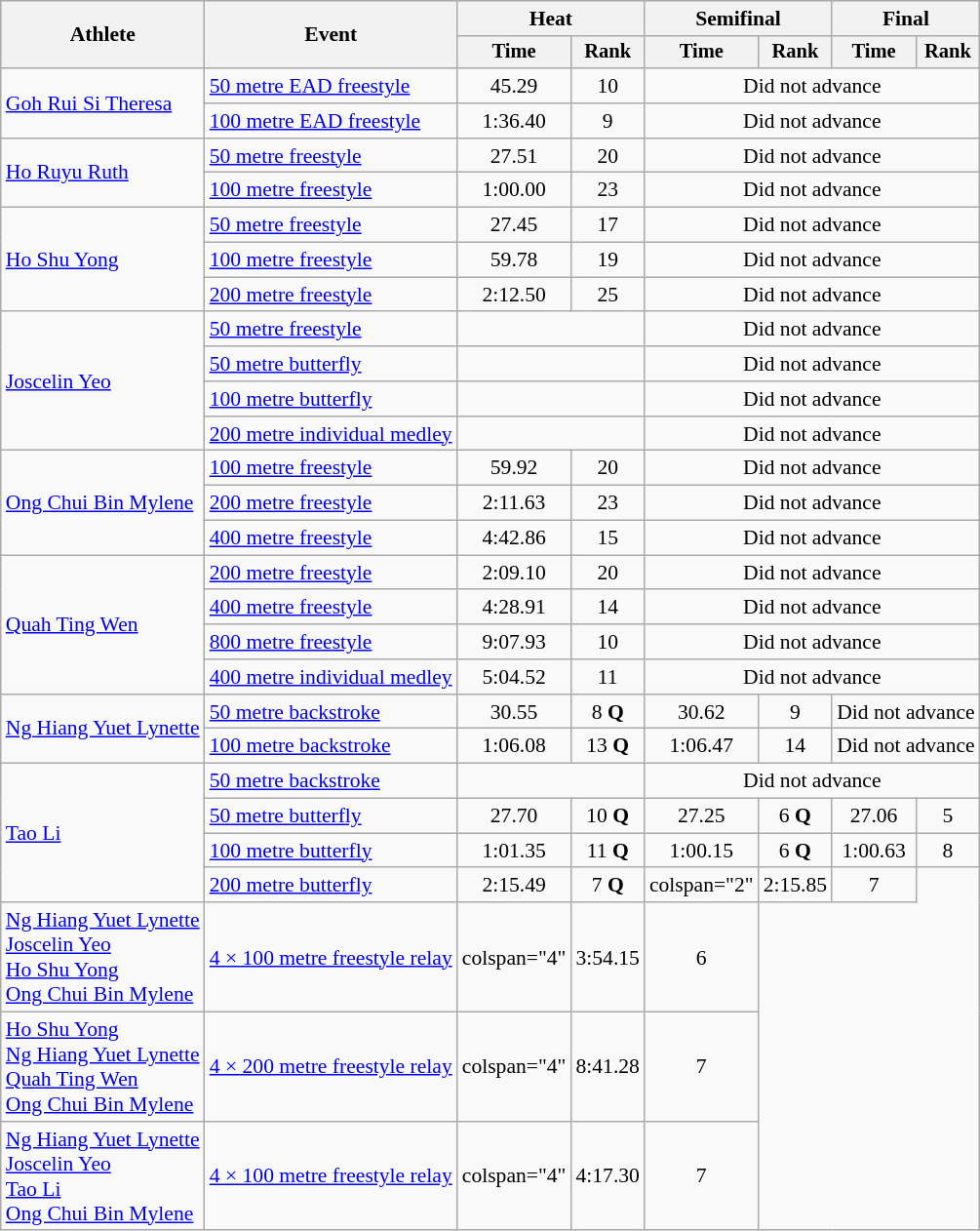<table class="wikitable" style="font-size:90%">
<tr>
<th rowspan="2">Athlete</th>
<th rowspan="2">Event</th>
<th colspan="2">Heat</th>
<th colspan="2">Semifinal</th>
<th colspan="2">Final</th>
</tr>
<tr style="font-size:95%">
<th>Time</th>
<th>Rank</th>
<th>Time</th>
<th>Rank</th>
<th>Time</th>
<th>Rank</th>
</tr>
<tr align="center">
<td rowspan="2" align="left"><a href='#'>Goh Rui Si Theresa</a></td>
<td align="left"><a href='#'>50 metre EAD freestyle</a></td>
<td>45.29</td>
<td>10</td>
<td colspan="4">Did not advance</td>
</tr>
<tr align="center">
<td align="left"><a href='#'>100 metre EAD freestyle</a></td>
<td>1:36.40</td>
<td>9</td>
<td colspan="4">Did not advance</td>
</tr>
<tr align="center">
<td rowspan="2" align="left"><a href='#'>Ho Ruyu Ruth</a></td>
<td align="left"><a href='#'>50 metre freestyle</a></td>
<td>27.51</td>
<td>20</td>
<td colspan="4">Did not advance</td>
</tr>
<tr align="center">
<td align="left"><a href='#'>100 metre freestyle</a></td>
<td>1:00.00</td>
<td>23</td>
<td colspan="4">Did not advance</td>
</tr>
<tr align="center">
<td rowspan="3" align="left"><a href='#'>Ho Shu Yong</a></td>
<td align="left"><a href='#'>50 metre freestyle</a></td>
<td>27.45</td>
<td>17</td>
<td colspan="4">Did not advance</td>
</tr>
<tr align="center">
<td align="left"><a href='#'>100 metre freestyle</a></td>
<td>59.78</td>
<td>19</td>
<td colspan="4">Did not advance</td>
</tr>
<tr align="center">
<td align="left"><a href='#'>200 metre freestyle</a></td>
<td>2:12.50</td>
<td>25</td>
<td colspan="4">Did not advance</td>
</tr>
<tr align="center">
<td rowspan="4" align="left"><a href='#'>Joscelin Yeo</a></td>
<td align="left"><a href='#'>50 metre freestyle</a></td>
<td colspan="2"></td>
<td colspan="4">Did not advance</td>
</tr>
<tr align="center">
<td align="left"><a href='#'>50 metre butterfly</a></td>
<td colspan="2"></td>
<td colspan="4">Did not advance</td>
</tr>
<tr align="center">
<td align="left"><a href='#'>100 metre butterfly</a></td>
<td colspan="2"></td>
<td colspan="4">Did not advance</td>
</tr>
<tr align="center">
<td align="left"><a href='#'>200 metre individual medley</a></td>
<td colspan="2"></td>
<td colspan="4">Did not advance</td>
</tr>
<tr align="center">
<td rowspan="3" align="left"><a href='#'>Ong Chui Bin Mylene</a></td>
<td align="left"><a href='#'>100 metre freestyle</a></td>
<td>59.92</td>
<td>20</td>
<td colspan="4">Did not advance</td>
</tr>
<tr align="center">
<td align="left"><a href='#'>200 metre freestyle</a></td>
<td>2:11.63</td>
<td>23</td>
<td colspan="4">Did not advance</td>
</tr>
<tr align="center">
<td align="left"><a href='#'>400 metre freestyle</a></td>
<td>4:42.86</td>
<td>15</td>
<td colspan="4">Did not advance</td>
</tr>
<tr align="center">
<td rowspan="4" align="left"><a href='#'>Quah Ting Wen</a></td>
<td align="left"><a href='#'>200 metre freestyle</a></td>
<td>2:09.10</td>
<td>20</td>
<td colspan="4">Did not advance</td>
</tr>
<tr align="center">
<td align="left"><a href='#'>400 metre freestyle</a></td>
<td>4:28.91</td>
<td>14</td>
<td colspan="4">Did not advance</td>
</tr>
<tr align="center">
<td align="left"><a href='#'>800 metre freestyle</a></td>
<td>9:07.93</td>
<td>10</td>
<td colspan="4">Did not advance</td>
</tr>
<tr align="center">
<td align="left"><a href='#'>400 metre individual medley</a></td>
<td>5:04.52</td>
<td>11</td>
<td colspan="4">Did not advance</td>
</tr>
<tr align="center">
<td rowspan="2" align="left"><a href='#'>Ng Hiang Yuet Lynette</a></td>
<td align="left"><a href='#'>50 metre backstroke</a></td>
<td>30.55</td>
<td>8 <strong>Q</strong></td>
<td>30.62</td>
<td>9</td>
<td colspan="2">Did not advance</td>
</tr>
<tr align="center">
<td align="left"><a href='#'>100 metre backstroke</a></td>
<td>1:06.08</td>
<td>13 <strong>Q</strong></td>
<td>1:06.47</td>
<td>14</td>
<td colspan="2">Did not advance</td>
</tr>
<tr align="center">
<td rowspan="4" align="left"><a href='#'>Tao Li</a></td>
<td align="left"><a href='#'>50 metre backstroke</a></td>
<td colspan="2"></td>
<td colspan="4">Did not advance</td>
</tr>
<tr align="center">
<td align="left"><a href='#'>50 metre butterfly</a></td>
<td>27.70</td>
<td>10 <strong>Q</strong></td>
<td>27.25</td>
<td>6 <strong>Q</strong></td>
<td>27.06</td>
<td>5</td>
</tr>
<tr align="center">
<td align="left"><a href='#'>100 metre butterfly</a></td>
<td>1:01.35</td>
<td>11 <strong>Q</strong></td>
<td>1:00.15</td>
<td>6 <strong>Q</strong></td>
<td>1:00.63</td>
<td>8</td>
</tr>
<tr align="center">
<td align="left"><a href='#'>200 metre butterfly</a></td>
<td>2:15.49</td>
<td>7 <strong>Q</strong></td>
<td>colspan="2" </td>
<td>2:15.85</td>
<td>7</td>
</tr>
<tr align="center">
<td align="left"><a href='#'>Ng Hiang Yuet Lynette</a><br><a href='#'>Joscelin Yeo</a><br><a href='#'>Ho Shu Yong</a><br><a href='#'>Ong Chui Bin Mylene</a></td>
<td align="left"><a href='#'>4 × 100 metre freestyle relay</a></td>
<td>colspan="4" </td>
<td>3:54.15</td>
<td>6</td>
</tr>
<tr align="center">
<td align="left"><a href='#'>Ho Shu Yong</a><br><a href='#'>Ng Hiang Yuet Lynette</a><br><a href='#'>Quah Ting Wen</a><br><a href='#'>Ong Chui Bin Mylene</a></td>
<td align="left"><a href='#'>4 × 200 metre freestyle relay</a></td>
<td>colspan="4" </td>
<td>8:41.28</td>
<td>7</td>
</tr>
<tr align="center">
<td align="left"><a href='#'>Ng Hiang Yuet Lynette</a><br><a href='#'>Joscelin Yeo</a><br><a href='#'>Tao Li</a><br><a href='#'>Ong Chui Bin Mylene</a></td>
<td align="left"><a href='#'>4 × 100 metre freestyle relay</a></td>
<td>colspan="4" </td>
<td>4:17.30</td>
<td>7</td>
</tr>
</table>
